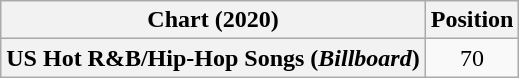<table class="wikitable plainrowheaders" style="text-align:center">
<tr>
<th scope="col">Chart (2020)</th>
<th scope="col">Position</th>
</tr>
<tr>
<th scope="row">US Hot R&B/Hip-Hop Songs (<em>Billboard</em>)</th>
<td>70</td>
</tr>
</table>
